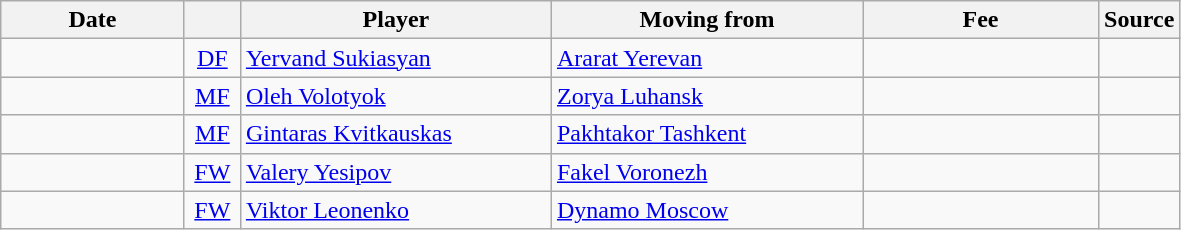<table class="wikitable sortable">
<tr>
<th style="width:115px;">Date</th>
<th style="width:30px;"></th>
<th style="width:200px;">Player</th>
<th style="width:200px;">Moving from</th>
<th style="width:150px;" class="unsortable">Fee</th>
<th style="width:20px;">Source</th>
</tr>
<tr>
<td></td>
<td style="text-align:center"><a href='#'>DF</a></td>
<td><a href='#'>Yervand Sukiasyan</a></td>
<td><a href='#'>Ararat Yerevan</a></td>
<td></td>
<td></td>
</tr>
<tr>
<td></td>
<td style="text-align:center"><a href='#'>MF</a></td>
<td><a href='#'>Oleh Volotyok</a></td>
<td><a href='#'>Zorya Luhansk</a></td>
<td></td>
<td></td>
</tr>
<tr>
<td></td>
<td style="text-align:center"><a href='#'>MF</a></td>
<td><a href='#'>Gintaras Kvitkauskas</a></td>
<td><a href='#'>Pakhtakor Tashkent</a></td>
<td></td>
<td></td>
</tr>
<tr>
<td></td>
<td style="text-align:center"><a href='#'>FW</a></td>
<td><a href='#'>Valery Yesipov</a></td>
<td><a href='#'>Fakel Voronezh</a></td>
<td></td>
<td></td>
</tr>
<tr>
<td></td>
<td style="text-align:center"><a href='#'>FW</a></td>
<td><a href='#'>Viktor Leonenko</a></td>
<td><a href='#'>Dynamo Moscow</a></td>
<td></td>
<td></td>
</tr>
</table>
